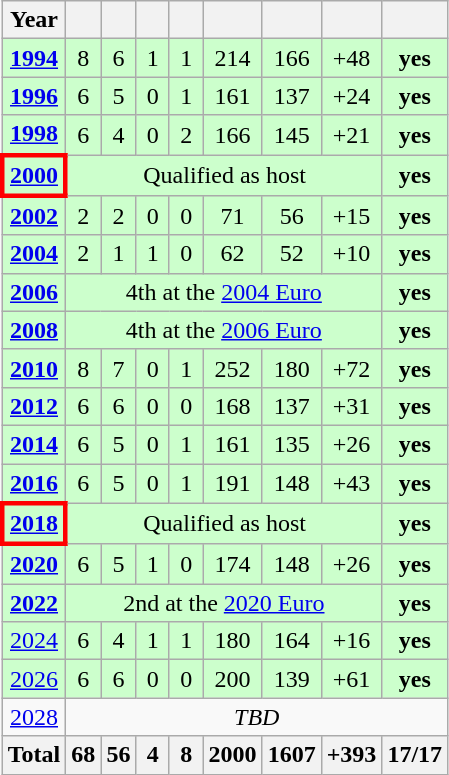<table class="wikitable" style="text-align: center;">
<tr>
<th>Year</th>
<th width="15"></th>
<th width="15"></th>
<th width="15"></th>
<th width="15"></th>
<th></th>
<th></th>
<th></th>
<th></th>
</tr>
<tr style="background:#ccffcc;">
<td> <strong><a href='#'>1994</a></strong></td>
<td>8</td>
<td>6</td>
<td>1</td>
<td>1</td>
<td>214</td>
<td>166</td>
<td>+48</td>
<td><strong>yes</strong></td>
</tr>
<tr style="background:#ccffcc;">
<td> <strong><a href='#'>1996</a></strong></td>
<td>6</td>
<td>5</td>
<td>0</td>
<td>1</td>
<td>161</td>
<td>137</td>
<td>+24</td>
<td><strong>yes</strong></td>
</tr>
<tr style="background:#ccffcc;">
<td> <strong><a href='#'>1998</a></strong></td>
<td>6</td>
<td>4</td>
<td>0</td>
<td>2</td>
<td>166</td>
<td>145</td>
<td>+21</td>
<td><strong>yes</strong></td>
</tr>
<tr style="background:#ccffcc;">
<td style="border: 3px solid red"> <strong><a href='#'>2000</a></strong></td>
<td colspan="7">Qualified as host</td>
<td><strong>yes</strong></td>
</tr>
<tr style="background:#ccffcc;">
<td> <strong><a href='#'>2002</a></strong></td>
<td>2</td>
<td>2</td>
<td>0</td>
<td>0</td>
<td>71</td>
<td>56</td>
<td>+15</td>
<td><strong>yes</strong></td>
</tr>
<tr style="background:#ccffcc;">
<td> <strong><a href='#'>2004</a></strong></td>
<td>2</td>
<td>1</td>
<td>1</td>
<td>0</td>
<td>62</td>
<td>52</td>
<td>+10</td>
<td><strong>yes</strong></td>
</tr>
<tr style="background:#ccffcc;">
<td> <strong><a href='#'>2006</a></strong></td>
<td colspan="7">4th at the <a href='#'>2004 Euro</a></td>
<td><strong>yes</strong></td>
</tr>
<tr style="background:#ccffcc;">
<td> <strong><a href='#'>2008</a></strong></td>
<td colspan="7">4th at the <a href='#'>2006 Euro</a></td>
<td><strong>yes</strong></td>
</tr>
<tr style="background:#ccffcc;">
<td> <strong><a href='#'>2010</a></strong></td>
<td>8</td>
<td>7</td>
<td>0</td>
<td>1</td>
<td>252</td>
<td>180</td>
<td>+72</td>
<td><strong>yes</strong></td>
</tr>
<tr style="background:#ccffcc;">
<td> <strong><a href='#'>2012</a></strong></td>
<td>6</td>
<td>6</td>
<td>0</td>
<td>0</td>
<td>168</td>
<td>137</td>
<td>+31</td>
<td><strong>yes</strong></td>
</tr>
<tr style="background:#ccffcc;">
<td> <strong><a href='#'>2014</a></strong></td>
<td>6</td>
<td>5</td>
<td>0</td>
<td>1</td>
<td>161</td>
<td>135</td>
<td>+26</td>
<td><strong>yes</strong></td>
</tr>
<tr style="background:#ccffcc;">
<td> <strong><a href='#'>2016</a></strong></td>
<td>6</td>
<td>5</td>
<td>0</td>
<td>1</td>
<td>191</td>
<td>148</td>
<td>+43</td>
<td><strong>yes</strong></td>
</tr>
<tr style="background:#ccffcc;">
<td style="border: 3px solid red"> <strong><a href='#'>2018</a></strong></td>
<td colspan="7">Qualified as host</td>
<td><strong>yes</strong></td>
</tr>
<tr style="background:#ccffcc;">
<td> <strong><a href='#'>2020</a></strong></td>
<td>6</td>
<td>5</td>
<td>1</td>
<td>0</td>
<td>174</td>
<td>148</td>
<td>+26</td>
<td><strong>yes</strong></td>
</tr>
<tr style="background:#ccffcc;">
<td><strong> <a href='#'>2022</a></strong></td>
<td colspan="7">2nd at the <a href='#'>2020 Euro</a></td>
<td><strong>yes</strong></td>
</tr>
<tr style="background:#ccffcc;">
<td> <a href='#'>2024</a></td>
<td>6</td>
<td>4</td>
<td>1</td>
<td>1</td>
<td>180</td>
<td>164</td>
<td>+16</td>
<td><strong>yes</strong></td>
</tr>
<tr style="background:#ccffcc;">
<td> <a href='#'>2026</a></td>
<td>6</td>
<td>6</td>
<td>0</td>
<td>0</td>
<td>200</td>
<td>139</td>
<td>+61</td>
<td><strong>yes</strong></td>
</tr>
<tr>
<td> <a href='#'>2028</a></td>
<td colspan="8"><em>TBD</em></td>
</tr>
<tr>
<th>Total</th>
<th>68</th>
<th>56</th>
<th>4</th>
<th>8</th>
<th>2000</th>
<th>1607</th>
<th>+393</th>
<th>17/17</th>
</tr>
</table>
